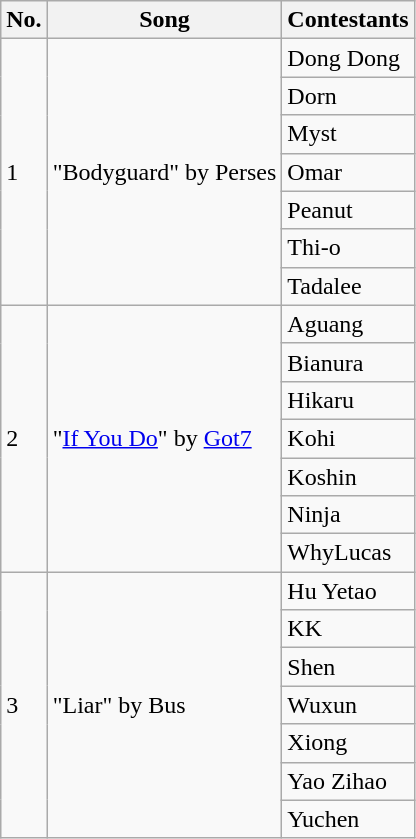<table class="wikitable">
<tr>
<th scope="row">No.</th>
<th scope="row">Song</th>
<th scope="row">Contestants</th>
</tr>
<tr>
<td rowspan="7">1</td>
<td rowspan="7">"Bodyguard" by Perses</td>
<td>Dong Dong</td>
</tr>
<tr>
<td>Dorn</td>
</tr>
<tr>
<td>Myst</td>
</tr>
<tr>
<td>Omar</td>
</tr>
<tr>
<td>Peanut</td>
</tr>
<tr>
<td>Thi-o</td>
</tr>
<tr>
<td>Tadalee</td>
</tr>
<tr>
<td rowspan="7">2</td>
<td rowspan="7">"<a href='#'>If You Do</a>" by <a href='#'>Got7</a></td>
<td>Aguang</td>
</tr>
<tr>
<td>Bianura</td>
</tr>
<tr>
<td>Hikaru</td>
</tr>
<tr>
<td>Kohi</td>
</tr>
<tr>
<td>Koshin</td>
</tr>
<tr>
<td>Ninja</td>
</tr>
<tr>
<td>WhyLucas</td>
</tr>
<tr>
<td rowspan="7">3</td>
<td rowspan="7">"Liar" by Bus</td>
<td>Hu Yetao</td>
</tr>
<tr>
<td>KK</td>
</tr>
<tr>
<td>Shen</td>
</tr>
<tr>
<td>Wuxun</td>
</tr>
<tr>
<td>Xiong</td>
</tr>
<tr>
<td>Yao Zihao</td>
</tr>
<tr>
<td>Yuchen</td>
</tr>
</table>
